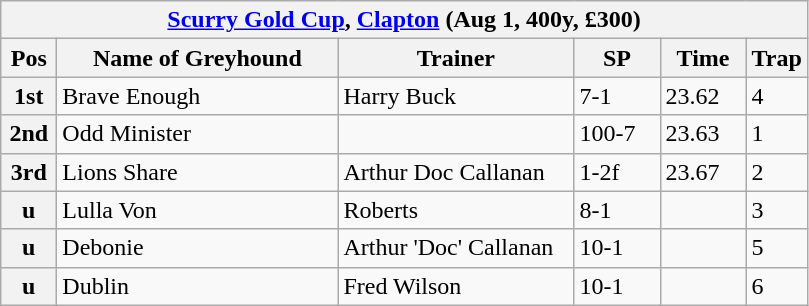<table class="wikitable">
<tr>
<th colspan="6"><a href='#'>Scurry Gold Cup</a>, <a href='#'>Clapton</a> (Aug 1, 400y, £300)</th>
</tr>
<tr>
<th width=30>Pos</th>
<th width=180>Name of Greyhound</th>
<th width=150>Trainer</th>
<th width=50>SP</th>
<th width=50>Time</th>
<th width=30>Trap</th>
</tr>
<tr>
<th>1st</th>
<td>Brave Enough</td>
<td>Harry Buck</td>
<td>7-1</td>
<td>23.62</td>
<td>4</td>
</tr>
<tr>
<th>2nd</th>
<td>Odd Minister</td>
<td></td>
<td>100-7</td>
<td>23.63</td>
<td>1</td>
</tr>
<tr>
<th>3rd</th>
<td>Lions Share</td>
<td>Arthur Doc Callanan</td>
<td>1-2f</td>
<td>23.67</td>
<td>2</td>
</tr>
<tr>
<th>u</th>
<td>Lulla Von</td>
<td>Roberts</td>
<td>8-1</td>
<td></td>
<td>3</td>
</tr>
<tr>
<th>u</th>
<td>Debonie</td>
<td>Arthur 'Doc' Callanan</td>
<td>10-1</td>
<td></td>
<td>5</td>
</tr>
<tr>
<th>u</th>
<td>Dublin</td>
<td>Fred Wilson</td>
<td>10-1</td>
<td></td>
<td>6</td>
</tr>
</table>
